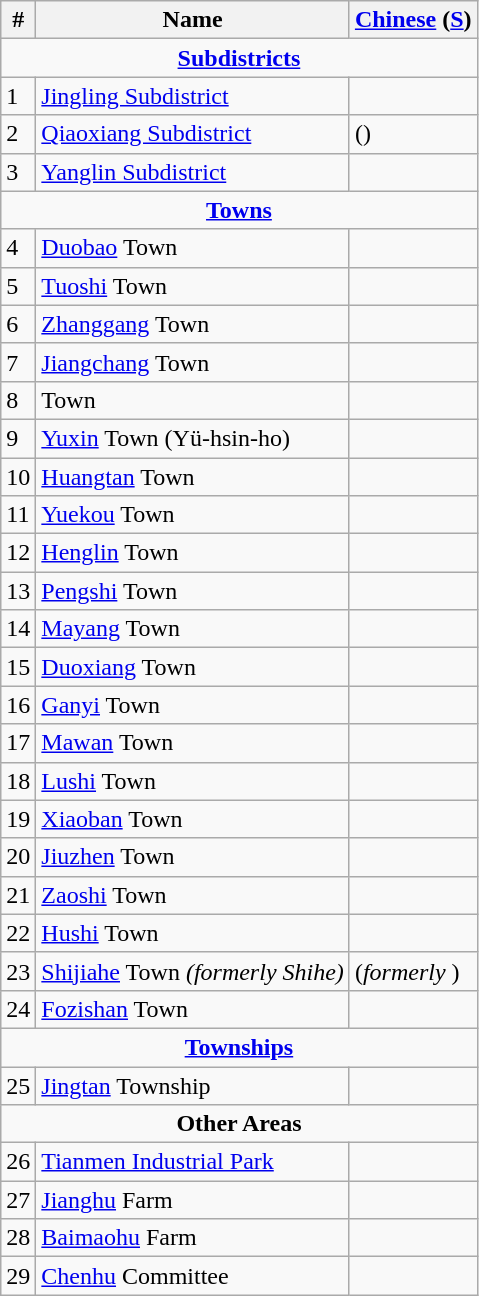<table class="wikitable sortable">
<tr>
<th>#</th>
<th>Name</th>
<th><a href='#'>Chinese</a> (<a href='#'>S</a>)</th>
</tr>
<tr>
<td style="text-align:center;" colspan="7"><strong><a href='#'>Subdistricts</a></strong></td>
</tr>
<tr>
<td>1</td>
<td><a href='#'>Jingling Subdistrict</a></td>
<td></td>
</tr>
<tr>
<td>2</td>
<td><a href='#'>Qiaoxiang Subdistrict</a></td>
<td> ()</td>
</tr>
<tr>
<td>3</td>
<td><a href='#'>Yanglin Subdistrict</a></td>
<td></td>
</tr>
<tr>
<td style="text-align:center;" colspan="7"><strong><a href='#'>Towns</a></strong></td>
</tr>
<tr>
<td>4</td>
<td><a href='#'>Duobao</a> Town</td>
<td></td>
</tr>
<tr>
<td>5</td>
<td><a href='#'>Tuoshi</a> Town</td>
<td></td>
</tr>
<tr>
<td>6</td>
<td><a href='#'>Zhanggang</a> Town</td>
<td></td>
</tr>
<tr>
<td>7</td>
<td><a href='#'>Jiangchang</a> Town</td>
<td></td>
</tr>
<tr>
<td>8</td>
<td> Town</td>
<td></td>
</tr>
<tr>
<td>9</td>
<td><a href='#'>Yuxin</a> Town (Yü-hsin-ho)</td>
<td></td>
</tr>
<tr>
<td>10</td>
<td><a href='#'>Huangtan</a> Town</td>
<td></td>
</tr>
<tr>
<td>11</td>
<td><a href='#'>Yuekou</a> Town</td>
<td></td>
</tr>
<tr>
<td>12</td>
<td><a href='#'>Henglin</a> Town</td>
<td></td>
</tr>
<tr>
<td>13</td>
<td><a href='#'>Pengshi</a> Town</td>
<td></td>
</tr>
<tr>
<td>14</td>
<td><a href='#'>Mayang</a> Town</td>
<td></td>
</tr>
<tr>
<td>15</td>
<td><a href='#'>Duoxiang</a> Town</td>
<td></td>
</tr>
<tr>
<td>16</td>
<td><a href='#'>Ganyi</a> Town</td>
<td></td>
</tr>
<tr>
<td>17</td>
<td><a href='#'>Mawan</a> Town</td>
<td></td>
</tr>
<tr>
<td>18</td>
<td><a href='#'>Lushi</a> Town</td>
<td></td>
</tr>
<tr>
<td>19</td>
<td><a href='#'>Xiaoban</a> Town</td>
<td></td>
</tr>
<tr>
<td>20</td>
<td><a href='#'>Jiuzhen</a> Town</td>
<td></td>
</tr>
<tr>
<td>21</td>
<td><a href='#'>Zaoshi</a> Town</td>
<td></td>
</tr>
<tr>
<td>22</td>
<td><a href='#'>Hushi</a> Town</td>
<td></td>
</tr>
<tr>
<td>23</td>
<td><a href='#'>Shijiahe</a> Town <em>(formerly Shihe)</em></td>
<td> (<em>formerly</em> )</td>
</tr>
<tr>
<td>24</td>
<td><a href='#'>Fozishan</a> Town</td>
<td></td>
</tr>
<tr>
<td style="text-align:center;" colspan="7"><strong><a href='#'>Townships</a></strong></td>
</tr>
<tr>
<td>25</td>
<td><a href='#'>Jingtan</a> Township</td>
<td></td>
</tr>
<tr>
<td style="text-align:center;" colspan="7"><strong>Other Areas</strong></td>
</tr>
<tr>
<td>26</td>
<td><a href='#'>Tianmen Industrial Park</a></td>
<td></td>
</tr>
<tr>
<td>27</td>
<td><a href='#'>Jianghu</a> Farm</td>
<td></td>
</tr>
<tr>
<td>28</td>
<td><a href='#'>Baimaohu</a> Farm</td>
<td></td>
</tr>
<tr>
<td>29</td>
<td><a href='#'>Chenhu</a> Committee</td>
<td></td>
</tr>
</table>
